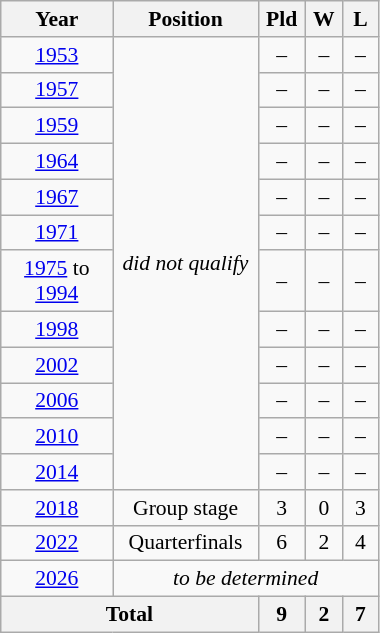<table class="wikitable"  style="width:20%; text-align:center; font-size:90%;">
<tr>
<th width=25%>Year</th>
<th width=30%>Position</th>
<th width=8%>Pld</th>
<th width=8%>W</th>
<th width=8%>L</th>
</tr>
<tr>
<td> <a href='#'>1953</a></td>
<td rowspan=12><em>did not qualify</em></td>
<td>–</td>
<td>–</td>
<td>–</td>
</tr>
<tr>
<td> <a href='#'>1957</a></td>
<td>–</td>
<td>–</td>
<td>–</td>
</tr>
<tr>
<td> <a href='#'>1959</a></td>
<td>–</td>
<td>–</td>
<td>–</td>
</tr>
<tr>
<td> <a href='#'>1964</a></td>
<td>–</td>
<td>–</td>
<td>–</td>
</tr>
<tr>
<td> <a href='#'>1967</a></td>
<td>–</td>
<td>–</td>
<td>–</td>
</tr>
<tr>
<td> <a href='#'>1971</a></td>
<td>–</td>
<td>–</td>
<td>–</td>
</tr>
<tr>
<td><a href='#'>1975</a> to <a href='#'>1994</a></td>
<td>–</td>
<td>–</td>
<td>–</td>
</tr>
<tr>
<td> <a href='#'>1998</a></td>
<td>–</td>
<td>–</td>
<td>–</td>
</tr>
<tr>
<td> <a href='#'>2002</a></td>
<td>–</td>
<td>–</td>
<td>–</td>
</tr>
<tr>
<td> <a href='#'>2006</a></td>
<td>–</td>
<td>–</td>
<td>–</td>
</tr>
<tr>
<td> <a href='#'>2010</a></td>
<td>–</td>
<td>–</td>
<td>–</td>
</tr>
<tr>
<td> <a href='#'>2014</a></td>
<td>–</td>
<td>–</td>
<td>–</td>
</tr>
<tr>
<td> <a href='#'>2018</a></td>
<td>Group stage</td>
<td>3</td>
<td>0</td>
<td>3</td>
</tr>
<tr>
<td> <a href='#'>2022</a></td>
<td>Quarterfinals</td>
<td>6</td>
<td>2</td>
<td>4</td>
</tr>
<tr>
<td> <a href='#'>2026</a></td>
<td colspan=4><em>to be determined</em></td>
</tr>
<tr>
<th colspan=2>Total</th>
<th>9</th>
<th>2</th>
<th>7</th>
</tr>
</table>
